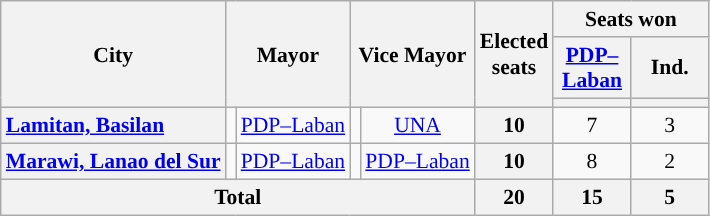<table class="wikitable" style="text-align:center; font-size: 0.9em;">
<tr>
<th rowspan="3">City</th>
<th colspan="2" rowspan="3" style="width:60px;">Mayor</th>
<th colspan="2" rowspan="3" style="width:60px;">Vice Mayor</th>
<th rowspan="3">Elected<br>seats</th>
<th colspan="2">Seats won</th>
</tr>
<tr>
<th class="unsortable" style="width:45px;"><a href='#'>PDP–Laban</a></th>
<th class="unsortable" style="width:45px;">Ind.</th>
</tr>
<tr>
<th style="color:inherit;background:"></th>
<th style="color:inherit;background:"></th>
</tr>
<tr>
<th style="text-align: left;"><a href='#'>Lamitan, Basilan</a></th>
<td style="color:inherit;background:"></td>
<td><a href='#'>PDP–Laban</a></td>
<td style="color:inherit;background:"></td>
<td><a href='#'>UNA</a></td>
<th>10</th>
<td>7</td>
<td>3</td>
</tr>
<tr>
<th style="text-align: left;"><a href='#'>Marawi, Lanao del Sur</a></th>
<td style="color:inherit;background:"></td>
<td><a href='#'>PDP–Laban</a></td>
<td style="color:inherit;background:"></td>
<td><a href='#'>PDP–Laban</a></td>
<th>10</th>
<td>8</td>
<td>2</td>
</tr>
<tr>
<th colspan="5">Total</th>
<th>20</th>
<th>15</th>
<th>5</th>
</tr>
</table>
